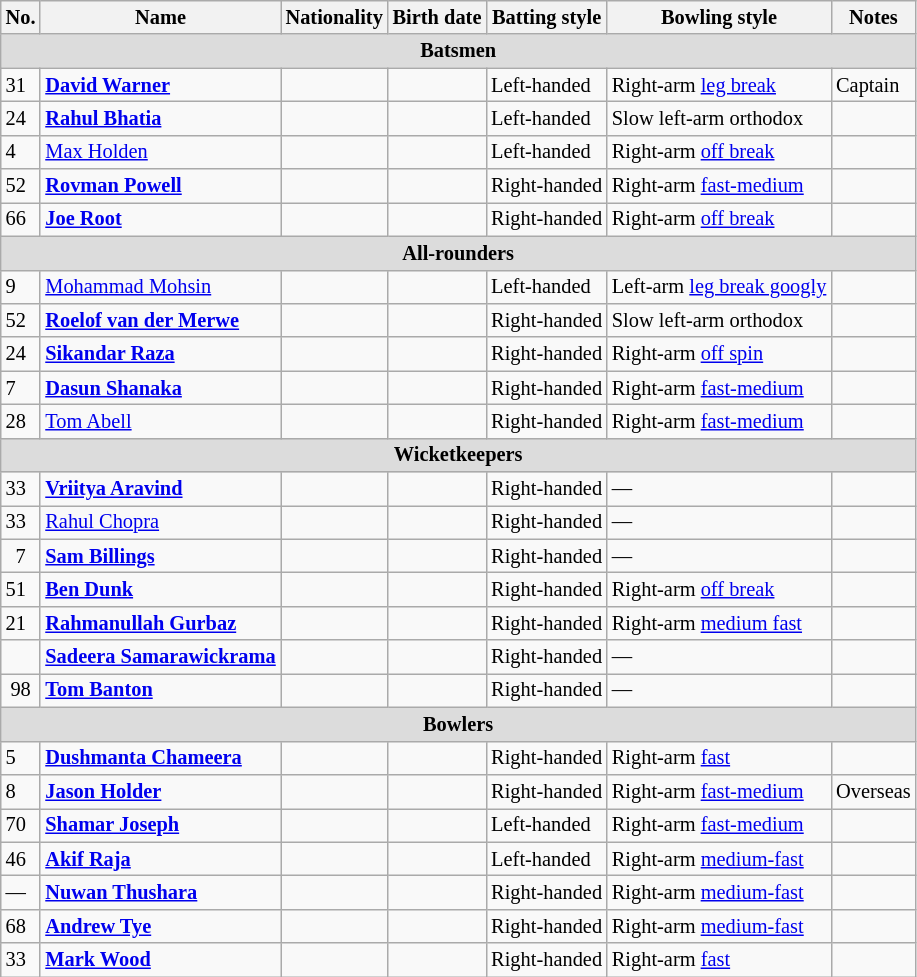<table class="wikitable"  style="font-size:85%;">
<tr>
<th>No.</th>
<th>Name</th>
<th>Nationality</th>
<th>Birth date</th>
<th>Batting style</th>
<th>Bowling style</th>
<th>Notes</th>
</tr>
<tr>
<th colspan="7" style="background:#dcdcdc; text-align:center;">Batsmen</th>
</tr>
<tr>
<td>31</td>
<td><strong><a href='#'>David Warner</a></strong></td>
<td></td>
<td></td>
<td>Left-handed</td>
<td>Right-arm <a href='#'>leg break</a></td>
<td>Captain</td>
</tr>
<tr>
<td>24</td>
<td><strong><a href='#'>Rahul Bhatia</a></strong></td>
<td></td>
<td></td>
<td>Left-handed</td>
<td>Slow left-arm orthodox</td>
<td></td>
</tr>
<tr>
<td>4</td>
<td><a href='#'>Max Holden</a></td>
<td></td>
<td></td>
<td>Left-handed</td>
<td>Right-arm <a href='#'>off break</a></td>
<td></td>
</tr>
<tr>
<td>52</td>
<td><strong><a href='#'>Rovman Powell</a></strong></td>
<td></td>
<td></td>
<td>Right-handed</td>
<td>Right-arm <a href='#'>fast-medium</a></td>
<td></td>
</tr>
<tr>
<td>66</td>
<td><strong><a href='#'>Joe Root</a></strong></td>
<td></td>
<td></td>
<td>Right-handed</td>
<td>Right-arm <a href='#'>off break</a></td>
<td></td>
</tr>
<tr>
<th colspan="7" style="background: #DCDCDC" align=centre>All-rounders</th>
</tr>
<tr>
<td>9</td>
<td><a href='#'>Mohammad Mohsin</a></td>
<td></td>
<td></td>
<td>Left-handed</td>
<td>Left-arm <a href='#'>leg break googly</a></td>
<td></td>
</tr>
<tr>
<td>52</td>
<td><strong><a href='#'>Roelof van der Merwe</a></strong></td>
<td></td>
<td></td>
<td>Right-handed</td>
<td>Slow left-arm orthodox</td>
<td></td>
</tr>
<tr>
<td>24</td>
<td><strong><a href='#'>Sikandar Raza</a></strong></td>
<td></td>
<td></td>
<td>Right-handed</td>
<td>Right-arm <a href='#'>off spin</a></td>
<td></td>
</tr>
<tr>
<td>7</td>
<td><strong><a href='#'>Dasun Shanaka</a></strong></td>
<td></td>
<td></td>
<td>Right-handed</td>
<td>Right-arm <a href='#'>fast-medium</a></td>
<td></td>
</tr>
<tr>
<td>28</td>
<td><a href='#'>Tom Abell</a></td>
<td></td>
<td></td>
<td>Right-handed</td>
<td>Right-arm <a href='#'>fast-medium</a></td>
<td></td>
</tr>
<tr>
<th colspan="7" style="background: #DCDCDC" align=centre>Wicketkeepers</th>
</tr>
<tr>
<td>33</td>
<td><strong><a href='#'>Vriitya Aravind</a></strong></td>
<td></td>
<td></td>
<td>Right-handed</td>
<td>—</td>
<td></td>
</tr>
<tr>
<td>33</td>
<td><a href='#'>Rahul Chopra</a></td>
<td></td>
<td></td>
<td>Right-handed</td>
<td>—</td>
<td></td>
</tr>
<tr>
<td style="text-align:center">7</td>
<td><strong><a href='#'>Sam Billings</a></strong></td>
<td></td>
<td></td>
<td>Right-handed</td>
<td>—</td>
<td></td>
</tr>
<tr>
<td>51</td>
<td><strong><a href='#'>Ben Dunk</a></strong></td>
<td></td>
<td></td>
<td>Right-handed</td>
<td>Right-arm <a href='#'>off break</a></td>
<td></td>
</tr>
<tr>
<td>21</td>
<td><strong><a href='#'>Rahmanullah Gurbaz</a></strong></td>
<td></td>
<td></td>
<td>Right-handed</td>
<td>Right-arm <a href='#'>medium fast</a></td>
<td></td>
</tr>
<tr>
<td></td>
<td><strong><a href='#'>Sadeera Samarawickrama</a></strong></td>
<td></td>
<td></td>
<td>Right-handed</td>
<td>—</td>
<td></td>
</tr>
<tr>
<td style="text-align:center">98</td>
<td><strong><a href='#'>Tom Banton</a></strong></td>
<td></td>
<td></td>
<td>Right-handed</td>
<td>—</td>
<td></td>
</tr>
<tr>
<th colspan="7" style="background: #DCDCDC" align=centre>Bowlers</th>
</tr>
<tr>
<td>5</td>
<td><strong><a href='#'>Dushmanta Chameera</a></strong></td>
<td></td>
<td></td>
<td>Right-handed</td>
<td>Right-arm <a href='#'>fast</a></td>
<td></td>
</tr>
<tr>
<td>8</td>
<td><strong><a href='#'>Jason Holder</a></strong></td>
<td></td>
<td></td>
<td>Right-handed</td>
<td>Right-arm <a href='#'>fast-medium</a></td>
<td>Overseas</td>
</tr>
<tr>
<td>70</td>
<td><strong><a href='#'>Shamar Joseph</a></strong></td>
<td></td>
<td></td>
<td>Left-handed</td>
<td>Right-arm <a href='#'>fast-medium</a></td>
<td></td>
</tr>
<tr>
<td>46</td>
<td><strong><a href='#'>Akif Raja</a></strong></td>
<td></td>
<td></td>
<td>Left-handed</td>
<td>Right-arm <a href='#'>medium-fast</a></td>
<td></td>
</tr>
<tr>
<td>—</td>
<td><strong><a href='#'>Nuwan Thushara</a></strong></td>
<td></td>
<td></td>
<td>Right-handed</td>
<td>Right-arm <a href='#'>medium-fast</a></td>
<td></td>
</tr>
<tr>
<td>68</td>
<td><strong><a href='#'>Andrew Tye</a></strong></td>
<td></td>
<td></td>
<td>Right-handed</td>
<td>Right-arm <a href='#'>medium-fast</a></td>
<td></td>
</tr>
<tr>
<td>33</td>
<td><strong><a href='#'>Mark Wood</a></strong></td>
<td></td>
<td></td>
<td>Right-handed</td>
<td>Right-arm <a href='#'>fast</a></td>
<td></td>
</tr>
</table>
